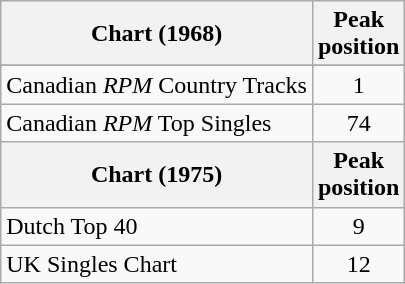<table class="wikitable sortable">
<tr>
<th>Chart (1968)</th>
<th>Peak<br>position</th>
</tr>
<tr>
</tr>
<tr>
</tr>
<tr>
<td>Canadian <em>RPM</em> Country Tracks</td>
<td align="center">1</td>
</tr>
<tr>
<td>Canadian <em>RPM</em> Top Singles</td>
<td align="center">74</td>
</tr>
<tr>
<th>Chart (1975)</th>
<th>Peak<br>position</th>
</tr>
<tr>
<td>Dutch Top 40</td>
<td align="center">9</td>
</tr>
<tr>
<td>UK Singles Chart</td>
<td align="center">12</td>
</tr>
</table>
